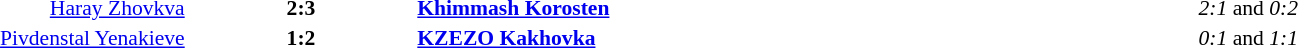<table width=100% cellspacing=1>
<tr>
<th width=20%></th>
<th width=12%></th>
<th width=20%></th>
<th></th>
</tr>
<tr style=font-size:90%>
<td align=right><a href='#'>Haray Zhovkva</a></td>
<td align=center><strong>2:3</strong></td>
<td><strong><a href='#'>Khimmash Korosten</a></strong></td>
<td align=center><em>2:1</em> and <em>0:2</em></td>
</tr>
<tr style=font-size:90%>
<td align=right><a href='#'>Pivdenstal Yenakieve</a></td>
<td align=center><strong>1:2</strong></td>
<td><strong><a href='#'>KZEZO Kakhovka</a></strong></td>
<td align=center><em>0:1</em> and <em>1:1</em></td>
</tr>
</table>
